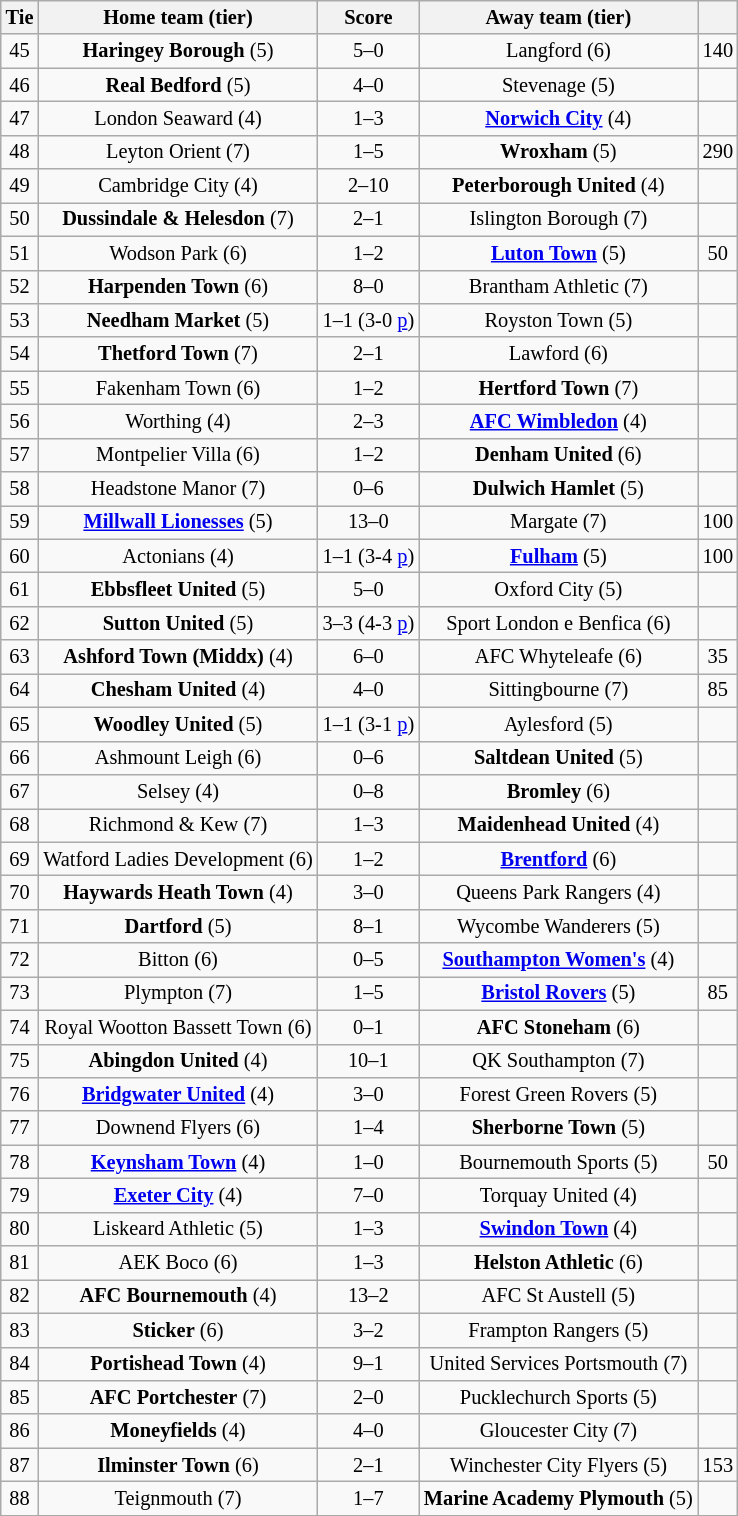<table class="wikitable" style="text-align:center; font-size:85%">
<tr>
<th>Tie</th>
<th>Home team (tier)</th>
<th>Score</th>
<th>Away team (tier)</th>
<th></th>
</tr>
<tr>
<td>45</td>
<td><strong>Haringey Borough</strong> (5)</td>
<td>5–0</td>
<td>Langford (6)</td>
<td>140</td>
</tr>
<tr>
<td>46</td>
<td><strong>Real Bedford</strong> (5)</td>
<td>4–0</td>
<td>Stevenage (5)</td>
<td></td>
</tr>
<tr>
<td>47</td>
<td>London Seaward (4)</td>
<td>1–3</td>
<td><strong><a href='#'>Norwich City</a></strong> (4)</td>
<td></td>
</tr>
<tr>
<td>48</td>
<td>Leyton Orient (7)</td>
<td>1–5</td>
<td><strong>Wroxham</strong> (5)</td>
<td>290</td>
</tr>
<tr>
<td>49</td>
<td>Cambridge City (4)</td>
<td>2–10</td>
<td><strong>Peterborough United</strong> (4)</td>
<td></td>
</tr>
<tr>
<td>50</td>
<td><strong>Dussindale & Helesdon</strong> (7)</td>
<td>2–1</td>
<td>Islington Borough (7)</td>
<td></td>
</tr>
<tr>
<td>51</td>
<td>Wodson Park (6)</td>
<td>1–2</td>
<td><strong><a href='#'>Luton Town</a></strong> (5)</td>
<td>50</td>
</tr>
<tr>
<td>52</td>
<td><strong>Harpenden Town</strong> (6)</td>
<td>8–0</td>
<td>Brantham Athletic (7)</td>
<td></td>
</tr>
<tr>
<td>53</td>
<td><strong>Needham Market</strong> (5)</td>
<td>1–1 (3-0 <a href='#'>p</a>)</td>
<td>Royston Town (5)</td>
<td></td>
</tr>
<tr>
<td>54</td>
<td><strong>Thetford Town</strong> (7)</td>
<td>2–1</td>
<td>Lawford (6)</td>
<td></td>
</tr>
<tr>
<td>55</td>
<td>Fakenham Town (6)</td>
<td>1–2</td>
<td><strong>Hertford Town</strong> (7)</td>
<td></td>
</tr>
<tr>
<td>56</td>
<td>Worthing (4)</td>
<td>2–3</td>
<td><strong><a href='#'>AFC Wimbledon</a></strong> (4)</td>
<td></td>
</tr>
<tr>
<td>57</td>
<td>Montpelier Villa (6)</td>
<td>1–2</td>
<td><strong>Denham United</strong> (6)</td>
<td></td>
</tr>
<tr>
<td>58</td>
<td>Headstone Manor (7)</td>
<td>0–6</td>
<td><strong>Dulwich Hamlet</strong> (5)</td>
<td></td>
</tr>
<tr>
<td>59</td>
<td><strong><a href='#'>Millwall Lionesses</a></strong> (5)</td>
<td>13–0</td>
<td>Margate (7)</td>
<td>100</td>
</tr>
<tr>
<td>60</td>
<td>Actonians (4)</td>
<td>1–1 (3-4 <a href='#'>p</a>)</td>
<td><strong><a href='#'>Fulham</a></strong> (5)</td>
<td>100</td>
</tr>
<tr>
<td>61</td>
<td><strong>Ebbsfleet United</strong> (5)</td>
<td>5–0</td>
<td>Oxford City (5)</td>
<td></td>
</tr>
<tr>
<td>62</td>
<td><strong>Sutton United</strong> (5)</td>
<td>3–3 (4-3 <a href='#'>p</a>)</td>
<td>Sport London e Benfica (6)</td>
<td></td>
</tr>
<tr>
<td>63</td>
<td><strong>Ashford Town (Middx)</strong> (4)</td>
<td>6–0</td>
<td>AFC Whyteleafe (6)</td>
<td>35</td>
</tr>
<tr>
<td>64</td>
<td><strong>Chesham United</strong> (4)</td>
<td>4–0</td>
<td>Sittingbourne (7)</td>
<td>85</td>
</tr>
<tr>
<td>65</td>
<td><strong>Woodley United</strong> (5)</td>
<td>1–1 (3-1 <a href='#'>p</a>)</td>
<td>Aylesford (5)</td>
<td></td>
</tr>
<tr>
<td>66</td>
<td>Ashmount Leigh (6)</td>
<td>0–6</td>
<td><strong>Saltdean United</strong> (5)</td>
<td></td>
</tr>
<tr>
<td>67</td>
<td>Selsey (4)</td>
<td>0–8</td>
<td><strong>Bromley</strong> (6)</td>
<td></td>
</tr>
<tr>
<td>68</td>
<td>Richmond & Kew (7)</td>
<td>1–3</td>
<td><strong>Maidenhead United</strong> (4)</td>
<td></td>
</tr>
<tr>
<td>69</td>
<td>Watford Ladies Development (6)</td>
<td>1–2</td>
<td><strong><a href='#'>Brentford</a></strong> (6)</td>
<td></td>
</tr>
<tr>
<td>70</td>
<td><strong>Haywards Heath Town</strong> (4)</td>
<td>3–0</td>
<td>Queens Park Rangers (4)</td>
<td></td>
</tr>
<tr>
<td>71</td>
<td><strong>Dartford</strong> (5)</td>
<td>8–1</td>
<td>Wycombe Wanderers (5)</td>
<td></td>
</tr>
<tr>
<td>72</td>
<td>Bitton (6)</td>
<td>0–5</td>
<td><strong><a href='#'>Southampton Women's</a></strong> (4)</td>
<td></td>
</tr>
<tr>
<td>73</td>
<td>Plympton (7)</td>
<td>1–5</td>
<td><strong><a href='#'>Bristol Rovers</a></strong> (5)</td>
<td>85</td>
</tr>
<tr>
<td>74</td>
<td>Royal Wootton Bassett Town (6)</td>
<td>0–1</td>
<td><strong>AFC Stoneham</strong> (6)</td>
<td></td>
</tr>
<tr>
<td>75</td>
<td><strong>Abingdon United</strong> (4)</td>
<td>10–1</td>
<td>QK Southampton (7)</td>
<td></td>
</tr>
<tr>
<td>76</td>
<td><strong><a href='#'>Bridgwater United</a></strong> (4)</td>
<td>3–0</td>
<td>Forest Green Rovers (5)</td>
<td></td>
</tr>
<tr>
<td>77</td>
<td>Downend Flyers (6)</td>
<td>1–4</td>
<td><strong>Sherborne Town</strong> (5)</td>
<td></td>
</tr>
<tr>
<td>78</td>
<td><strong><a href='#'>Keynsham Town</a></strong> (4)</td>
<td>1–0</td>
<td>Bournemouth Sports (5)</td>
<td>50</td>
</tr>
<tr>
<td>79</td>
<td><strong><a href='#'>Exeter City</a></strong> (4)</td>
<td>7–0</td>
<td>Torquay United (4)</td>
<td></td>
</tr>
<tr>
<td>80</td>
<td>Liskeard Athletic (5)</td>
<td>1–3</td>
<td><strong><a href='#'>Swindon Town</a></strong> (4)</td>
<td></td>
</tr>
<tr>
<td>81</td>
<td>AEK Boco (6)</td>
<td>1–3</td>
<td><strong>Helston Athletic</strong> (6)</td>
<td></td>
</tr>
<tr>
<td>82</td>
<td><strong>AFC Bournemouth</strong> (4)</td>
<td>13–2</td>
<td>AFC St Austell (5)</td>
<td></td>
</tr>
<tr>
<td>83</td>
<td><strong>Sticker</strong> (6)</td>
<td>3–2</td>
<td>Frampton Rangers (5)</td>
<td></td>
</tr>
<tr>
<td>84</td>
<td><strong>Portishead Town</strong> (4)</td>
<td>9–1</td>
<td>United Services Portsmouth (7)</td>
<td></td>
</tr>
<tr>
<td>85</td>
<td><strong>AFC Portchester</strong> (7)</td>
<td>2–0</td>
<td>Pucklechurch Sports (5)</td>
<td></td>
</tr>
<tr>
<td>86</td>
<td><strong>Moneyfields</strong> (4)</td>
<td>4–0</td>
<td>Gloucester City (7)</td>
<td></td>
</tr>
<tr>
<td>87</td>
<td><strong>Ilminster Town</strong> (6)</td>
<td>2–1</td>
<td>Winchester City Flyers (5)</td>
<td>153</td>
</tr>
<tr>
<td>88</td>
<td>Teignmouth (7)</td>
<td>1–7</td>
<td><strong>Marine Academy Plymouth</strong> (5)</td>
<td></td>
</tr>
</table>
